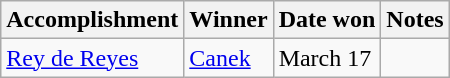<table class="wikitable">
<tr>
<th>Accomplishment</th>
<th>Winner</th>
<th>Date won</th>
<th>Notes</th>
</tr>
<tr>
<td><a href='#'>Rey de Reyes</a></td>
<td><a href='#'>Canek</a></td>
<td>March 17</td>
<td></td>
</tr>
</table>
